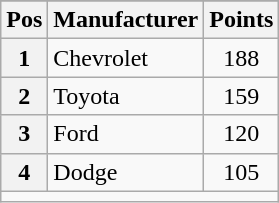<table class="sortable wikitable">
<tr>
</tr>
<tr>
<th scope="col">Pos</th>
<th scope="col">Manufacturer</th>
<th scope="col">Points</th>
</tr>
<tr>
<th scope="row">1</th>
<td>Chevrolet</td>
<td style="text-align:center;">188</td>
</tr>
<tr>
<th scope="row">2</th>
<td>Toyota</td>
<td style="text-align:center;">159</td>
</tr>
<tr>
<th scope="row">3</th>
<td>Ford</td>
<td style="text-align:center;">120</td>
</tr>
<tr>
<th scope="row">4</th>
<td>Dodge</td>
<td style="text-align:center;">105</td>
</tr>
<tr class="sortbottom">
<td colspan="9"></td>
</tr>
</table>
